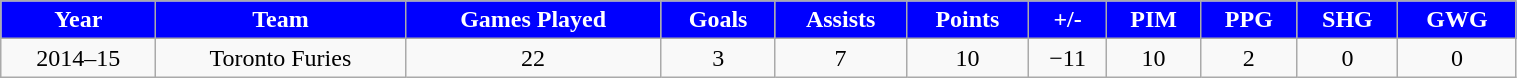<table class="wikitable" width="80%">
<tr align="center"  style="background:blue;color:white;">
<td><strong>Year</strong></td>
<td><strong>Team</strong></td>
<td><strong>Games Played</strong></td>
<td><strong>Goals</strong></td>
<td><strong>Assists</strong></td>
<td><strong>Points</strong></td>
<td><strong>+/-</strong></td>
<td><strong>PIM</strong></td>
<td><strong>PPG</strong></td>
<td><strong>SHG</strong></td>
<td><strong>GWG</strong></td>
</tr>
<tr align="center" bgcolor="">
<td>2014–15</td>
<td>Toronto Furies</td>
<td>22</td>
<td>3</td>
<td>7</td>
<td>10</td>
<td>−11</td>
<td>10</td>
<td>2</td>
<td>0</td>
<td>0</td>
</tr>
</table>
